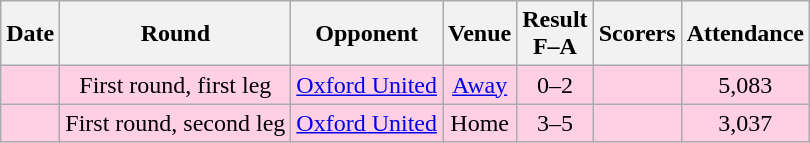<table class="wikitable sortable" style="text-align: center;">
<tr>
<th>Date</th>
<th>Round</th>
<th>Opponent</th>
<th>Venue</th>
<th>Result<br>F–A</th>
<th class=unsortable>Scorers</th>
<th>Attendance</th>
</tr>
<tr bgcolor="#ffd0e3">
<td></td>
<td>First round, first leg</td>
<td><a href='#'>Oxford United</a></td>
<td><a href='#'>Away</a></td>
<td>0–2</td>
<td></td>
<td>5,083</td>
</tr>
<tr bgcolor="#ffd0e3">
<td></td>
<td>First round, second leg</td>
<td><a href='#'>Oxford United</a></td>
<td>Home</td>
<td>3–5</td>
<td></td>
<td>3,037</td>
</tr>
</table>
